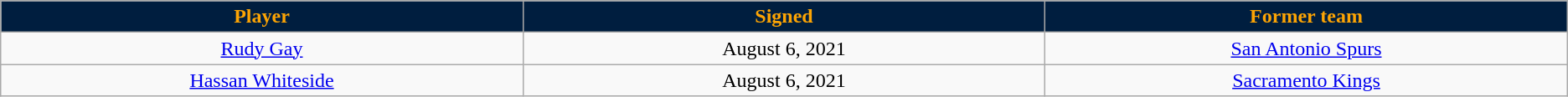<table class="wikitable sortable sortable" style="text-align: center">
<tr>
<th style="background:#001e3f; color:#fca404" width="10%">Player</th>
<th style="background:#001e3f; color:#fca404" width="10%">Signed</th>
<th style="background:#001e3f; color:#fca404" width="10%">Former team</th>
</tr>
<tr style="text-align: center">
<td><a href='#'>Rudy Gay</a></td>
<td>August 6, 2021</td>
<td><a href='#'>San Antonio Spurs</a></td>
</tr>
<tr style="text-align: center">
<td><a href='#'>Hassan Whiteside</a></td>
<td>August 6, 2021</td>
<td><a href='#'>Sacramento Kings</a></td>
</tr>
</table>
